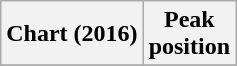<table class="wikitable plainrowheaders" style="text-align:center;">
<tr>
<th>Chart (2016)</th>
<th>Peak<br>position</th>
</tr>
<tr>
</tr>
</table>
